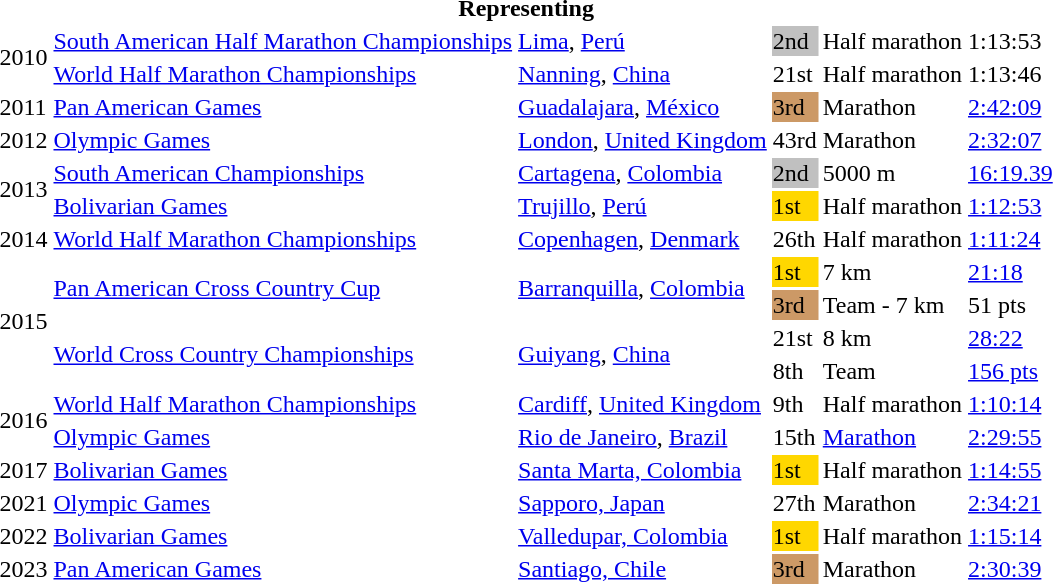<table>
<tr>
<th colspan="6">Representing </th>
</tr>
<tr>
<td rowspan=2>2010</td>
<td><a href='#'>South American Half Marathon Championships</a></td>
<td><a href='#'>Lima</a>, <a href='#'>Perú</a></td>
<td bgcolor=silver>2nd</td>
<td>Half marathon</td>
<td>1:13:53</td>
</tr>
<tr>
<td><a href='#'>World Half Marathon Championships</a></td>
<td><a href='#'>Nanning</a>, <a href='#'>China</a></td>
<td>21st</td>
<td>Half marathon</td>
<td>1:13:46</td>
</tr>
<tr>
<td>2011</td>
<td><a href='#'>Pan American Games</a></td>
<td><a href='#'>Guadalajara</a>, <a href='#'>México</a></td>
<td bgcolor="cc9966">3rd</td>
<td>Marathon</td>
<td><a href='#'>2:42:09</a></td>
</tr>
<tr>
<td>2012</td>
<td><a href='#'>Olympic Games</a></td>
<td><a href='#'>London</a>, <a href='#'>United Kingdom</a></td>
<td>43rd</td>
<td>Marathon</td>
<td><a href='#'>2:32:07</a></td>
</tr>
<tr>
<td rowspan=2>2013</td>
<td><a href='#'>South American Championships</a></td>
<td><a href='#'>Cartagena</a>, <a href='#'>Colombia</a></td>
<td bgcolor=silver>2nd</td>
<td>5000 m</td>
<td><a href='#'>16:19.39</a></td>
</tr>
<tr>
<td><a href='#'>Bolivarian Games</a></td>
<td><a href='#'>Trujillo</a>, <a href='#'>Perú</a></td>
<td bgcolor=gold>1st</td>
<td>Half marathon</td>
<td><a href='#'>1:12:53</a></td>
</tr>
<tr>
<td>2014</td>
<td><a href='#'>World Half Marathon Championships</a></td>
<td><a href='#'>Copenhagen</a>, <a href='#'>Denmark</a></td>
<td>26th</td>
<td>Half marathon</td>
<td><a href='#'>1:11:24</a></td>
</tr>
<tr>
<td rowspan=4>2015</td>
<td rowspan=2><a href='#'>Pan American Cross Country Cup</a></td>
<td rowspan=2><a href='#'>Barranquilla</a>, <a href='#'>Colombia</a></td>
<td bgcolor=gold>1st</td>
<td>7 km</td>
<td><a href='#'>21:18</a></td>
</tr>
<tr>
<td bgcolor="cc9966">3rd</td>
<td>Team - 7 km</td>
<td>51 pts</td>
</tr>
<tr>
<td rowspan=2><a href='#'>World Cross Country Championships</a></td>
<td rowspan=2><a href='#'>Guiyang</a>, <a href='#'>China</a></td>
<td>21st</td>
<td>8 km</td>
<td><a href='#'>28:22</a></td>
</tr>
<tr>
<td>8th</td>
<td>Team</td>
<td><a href='#'>156 pts</a></td>
</tr>
<tr>
<td rowspan=2>2016</td>
<td><a href='#'>World Half Marathon Championships</a></td>
<td><a href='#'>Cardiff</a>, <a href='#'>United Kingdom</a></td>
<td>9th</td>
<td>Half marathon</td>
<td><a href='#'>1:10:14</a></td>
</tr>
<tr>
<td><a href='#'>Olympic Games</a></td>
<td><a href='#'>Rio de Janeiro</a>, <a href='#'>Brazil</a></td>
<td>15th</td>
<td><a href='#'>Marathon</a></td>
<td><a href='#'>2:29:55</a></td>
</tr>
<tr>
<td>2017</td>
<td><a href='#'>Bolivarian Games</a></td>
<td><a href='#'>Santa Marta, Colombia</a></td>
<td bgcolor=gold>1st</td>
<td>Half marathon</td>
<td><a href='#'>1:14:55</a></td>
</tr>
<tr>
<td>2021</td>
<td><a href='#'>Olympic Games</a></td>
<td><a href='#'>Sapporo, Japan</a></td>
<td>27th</td>
<td>Marathon</td>
<td><a href='#'>2:34:21</a></td>
</tr>
<tr>
<td>2022</td>
<td><a href='#'>Bolivarian Games</a></td>
<td><a href='#'>Valledupar, Colombia</a></td>
<td bgcolor=gold>1st</td>
<td>Half marathon</td>
<td><a href='#'>1:15:14</a></td>
</tr>
<tr>
<td>2023</td>
<td><a href='#'>Pan American Games</a></td>
<td><a href='#'>Santiago, Chile</a></td>
<td bgcolor=cc9966>3rd</td>
<td>Marathon</td>
<td><a href='#'>2:30:39</a></td>
</tr>
</table>
